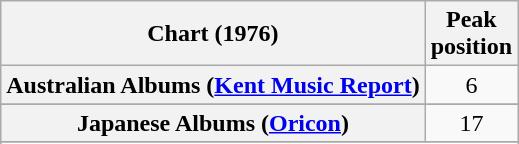<table {| class="wikitable sortable plainrowheaders">
<tr>
<th scope="col">Chart (1976)</th>
<th scope="col">Peak<br>position</th>
</tr>
<tr>
<th scope="row">Australian Albums (<a href='#'>Kent Music Report</a>)</th>
<td style = "text-align:center;">6</td>
</tr>
<tr>
</tr>
<tr>
<th scope="row">Japanese Albums (<a href='#'>Oricon</a>)</th>
<td align="center">17</td>
</tr>
<tr>
</tr>
<tr>
</tr>
<tr>
</tr>
<tr>
</tr>
<tr>
</tr>
</table>
